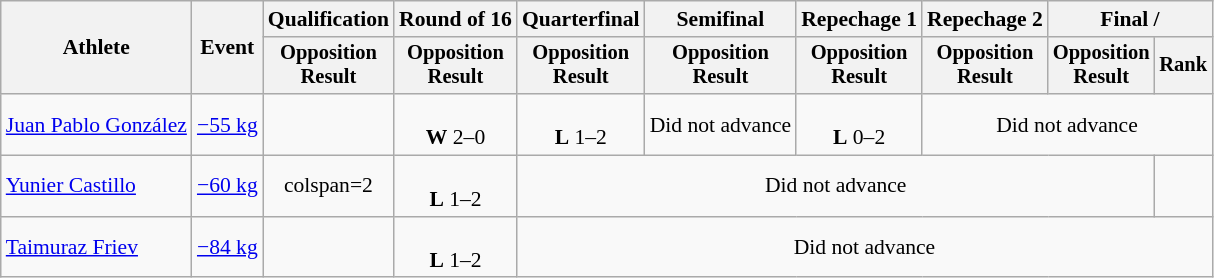<table class="wikitable" style="font-size:90%">
<tr>
<th rowspan="2">Athlete</th>
<th rowspan="2">Event</th>
<th>Qualification</th>
<th>Round of 16</th>
<th>Quarterfinal</th>
<th>Semifinal</th>
<th>Repechage 1</th>
<th>Repechage 2</th>
<th colspan=2>Final / </th>
</tr>
<tr style="font-size: 95%">
<th>Opposition<br>Result</th>
<th>Opposition<br>Result</th>
<th>Opposition<br>Result</th>
<th>Opposition<br>Result</th>
<th>Opposition<br>Result</th>
<th>Opposition<br>Result</th>
<th>Opposition<br>Result</th>
<th>Rank</th>
</tr>
<tr align=center>
<td align=left><a href='#'>Juan Pablo González</a></td>
<td align=left><a href='#'>−55 kg</a></td>
<td></td>
<td><br><strong>W</strong> 2–0</td>
<td><br><strong>L</strong> 1–2</td>
<td>Did not advance</td>
<td><br><strong>L</strong> 0–2</td>
<td colspan=3>Did not advance</td>
</tr>
<tr align=center>
<td align=left><a href='#'>Yunier Castillo</a></td>
<td align=left><a href='#'>−60 kg</a></td>
<td>colspan=2 </td>
<td><br><strong>L</strong> 1–2</td>
<td colspan=5>Did not advance</td>
</tr>
<tr align=center>
<td align=left><a href='#'>Taimuraz Friev</a></td>
<td align=left><a href='#'>−84 kg</a></td>
<td></td>
<td><br><strong>L</strong> 1–2</td>
<td colspan=6>Did not advance</td>
</tr>
</table>
